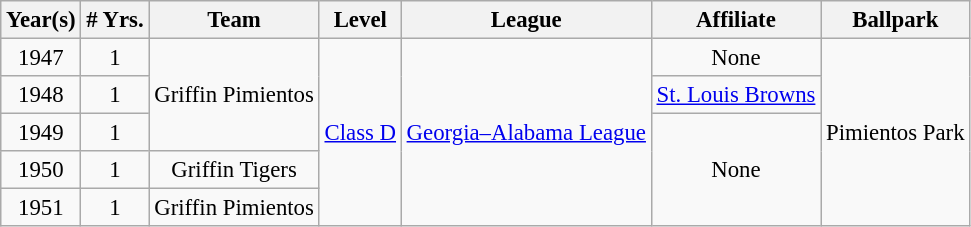<table class="wikitable" style="text-align:center; font-size: 95%;">
<tr>
<th>Year(s)</th>
<th># Yrs.</th>
<th>Team</th>
<th>Level</th>
<th>League</th>
<th>Affiliate</th>
<th>Ballpark</th>
</tr>
<tr>
<td>1947</td>
<td>1</td>
<td rowspan=3>Griffin Pimientos</td>
<td rowspan=5><a href='#'>Class D</a></td>
<td rowspan=5><a href='#'>Georgia–Alabama League</a></td>
<td>None</td>
<td rowspan=5>Pimientos Park</td>
</tr>
<tr>
<td>1948</td>
<td>1</td>
<td><a href='#'>St. Louis Browns</a></td>
</tr>
<tr>
<td>1949</td>
<td>1</td>
<td rowspan=3>None</td>
</tr>
<tr>
<td>1950</td>
<td>1</td>
<td>Griffin Tigers</td>
</tr>
<tr>
<td>1951</td>
<td>1</td>
<td>Griffin Pimientos</td>
</tr>
</table>
